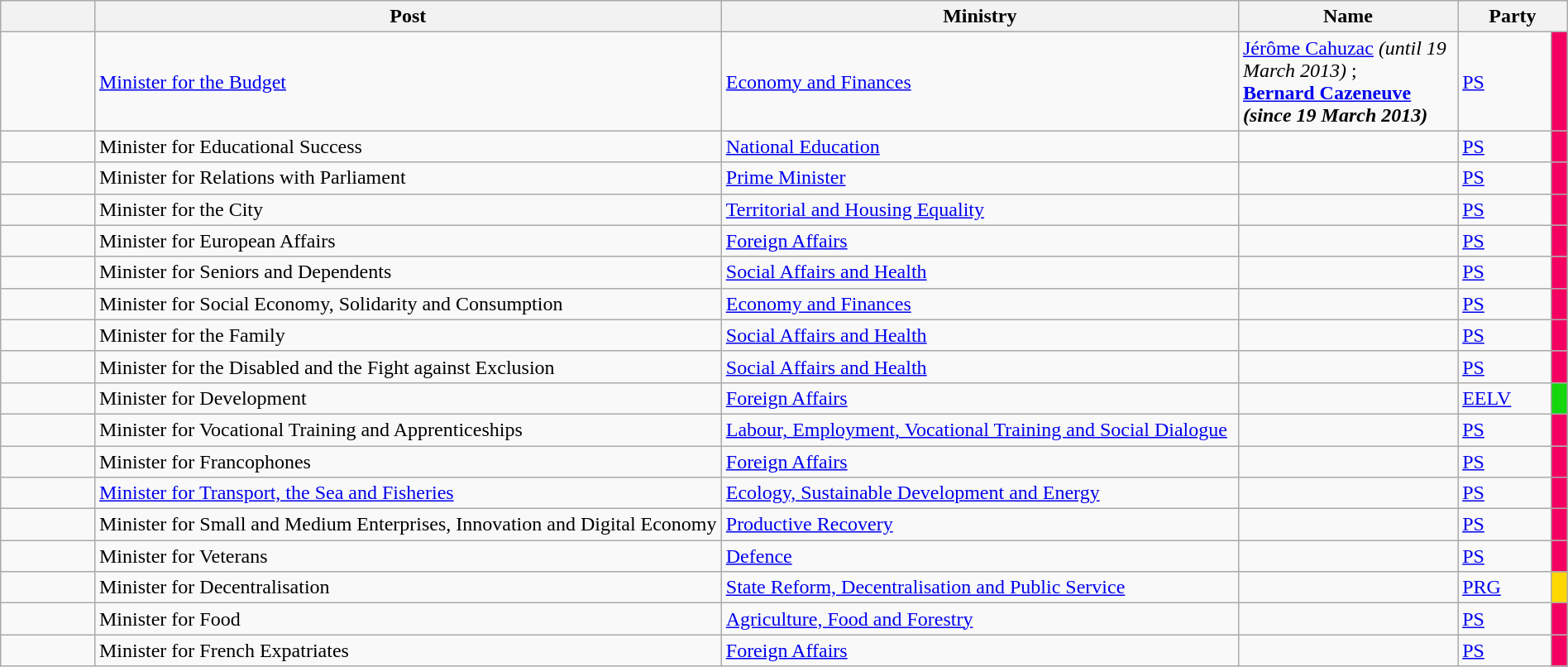<table class="wikitable sortable" style="width:100%;">
<tr>
<th class="unsortable"></th>
<th width=40%>Post</th>
<th width=33%>Ministry</th>
<th width=14%>Name</th>
<th colspan="2" width="7%">Party</th>
</tr>
<tr>
<td></td>
<td><a href='#'>Minister for the Budget</a></td>
<td><a href='#'>Economy and Finances</a></td>
<td><a href='#'>Jérôme Cahuzac</a> <em>(until 19 March 2013)</em> ;<br><strong><a href='#'>Bernard Cazeneuve</a> <strong><em>(since 19 March 2013)<em></td>
<td><a href='#'>PS</a></td>
<td style="width:1px;; background:#F40061;"></td>
</tr>
<tr>
<td></td>
<td>Minister for Educational Success</td>
<td><a href='#'>National Education</a></td>
<td></td>
<td><a href='#'>PS</a></td>
<td style="width:1px;; background:#F40061;"></td>
</tr>
<tr>
<td></td>
<td>Minister for Relations with Parliament</td>
<td><a href='#'>Prime Minister</a></td>
<td></td>
<td><a href='#'>PS</a></td>
<td style="width:1px;; background:#F40061;"></td>
</tr>
<tr>
<td></td>
<td>Minister for the City</td>
<td><a href='#'>Territorial and Housing Equality</a></td>
<td></td>
<td><a href='#'>PS</a></td>
<td style="width:1px;; background:#F40061;"></td>
</tr>
<tr>
<td></td>
<td>Minister for European Affairs</td>
<td><a href='#'>Foreign Affairs</a></td>
<td></td>
<td><a href='#'>PS</a></td>
<td style="width:1px;; background:#F40061;"></td>
</tr>
<tr>
<td></td>
<td>Minister for Seniors and Dependents</td>
<td><a href='#'>Social Affairs and Health</a></td>
<td></td>
<td><a href='#'>PS</a></td>
<td style="width:1px;; background:#F40061;"></td>
</tr>
<tr>
<td></td>
<td>Minister for Social Economy, Solidarity and Consumption</td>
<td><a href='#'>Economy and Finances</a></td>
<td></td>
<td><a href='#'>PS</a></td>
<td style="width:1px;; background:#F40061;"></td>
</tr>
<tr>
<td></td>
<td>Minister for the Family</td>
<td><a href='#'>Social Affairs and Health</a></td>
<td></td>
<td><a href='#'>PS</a></td>
<td style="width:1px;; background:#F40061;"></td>
</tr>
<tr>
<td></td>
<td>Minister for the Disabled and the Fight against Exclusion</td>
<td><a href='#'>Social Affairs and Health</a></td>
<td></td>
<td><a href='#'>PS</a></td>
<td style="width:1px;; background:#F40061;"></td>
</tr>
<tr>
<td></td>
<td>Minister for Development</td>
<td><a href='#'>Foreign Affairs</a></td>
<td></td>
<td><a href='#'>EELV</a></td>
<td style="width:1px;; background:#13D60C;"></td>
</tr>
<tr>
<td></td>
<td>Minister for Vocational Training and Apprenticeships</td>
<td><a href='#'>Labour, Employment, Vocational Training and Social Dialogue</a></td>
<td></td>
<td><a href='#'>PS</a></td>
<td style="width:1px;; background:#F40061;"></td>
</tr>
<tr>
<td></td>
<td>Minister for Francophones</td>
<td><a href='#'>Foreign Affairs</a></td>
<td></td>
<td><a href='#'>PS</a></td>
<td style="width:1px;; background:#F40061;"></td>
</tr>
<tr>
<td></td>
<td><a href='#'>Minister for Transport, the Sea and Fisheries</a></td>
<td><a href='#'>Ecology, Sustainable Development and Energy</a></td>
<td></td>
<td><a href='#'>PS</a></td>
<td style="width:1px;; background:#F40061;"></td>
</tr>
<tr>
<td></td>
<td>Minister for Small and Medium Enterprises, Innovation and Digital Economy</td>
<td><a href='#'>Productive Recovery</a></td>
<td></td>
<td><a href='#'>PS</a></td>
<td style="width:1px;; background:#F40061;"></td>
</tr>
<tr>
<td></td>
<td>Minister for Veterans</td>
<td><a href='#'>Defence</a></td>
<td></td>
<td><a href='#'>PS</a></td>
<td style="width:1px;; background:#F40061;"></td>
</tr>
<tr>
<td></td>
<td>Minister for Decentralisation</td>
<td><a href='#'>State Reform, Decentralisation and Public Service</a></td>
<td></td>
<td><a href='#'>PRG</a></td>
<td style="width:1px;; background:#ffd700;"></td>
</tr>
<tr>
<td></td>
<td>Minister for Food</td>
<td><a href='#'>Agriculture, Food and Forestry</a></td>
<td></td>
<td><a href='#'>PS</a></td>
<td style="width:1px;; background:#F40061;"></td>
</tr>
<tr>
<td></td>
<td>Minister for French Expatriates</td>
<td><a href='#'>Foreign Affairs</a></td>
<td></td>
<td><a href='#'>PS</a></td>
<td style="width:1px;; background:#F40061;"></td>
</tr>
</table>
